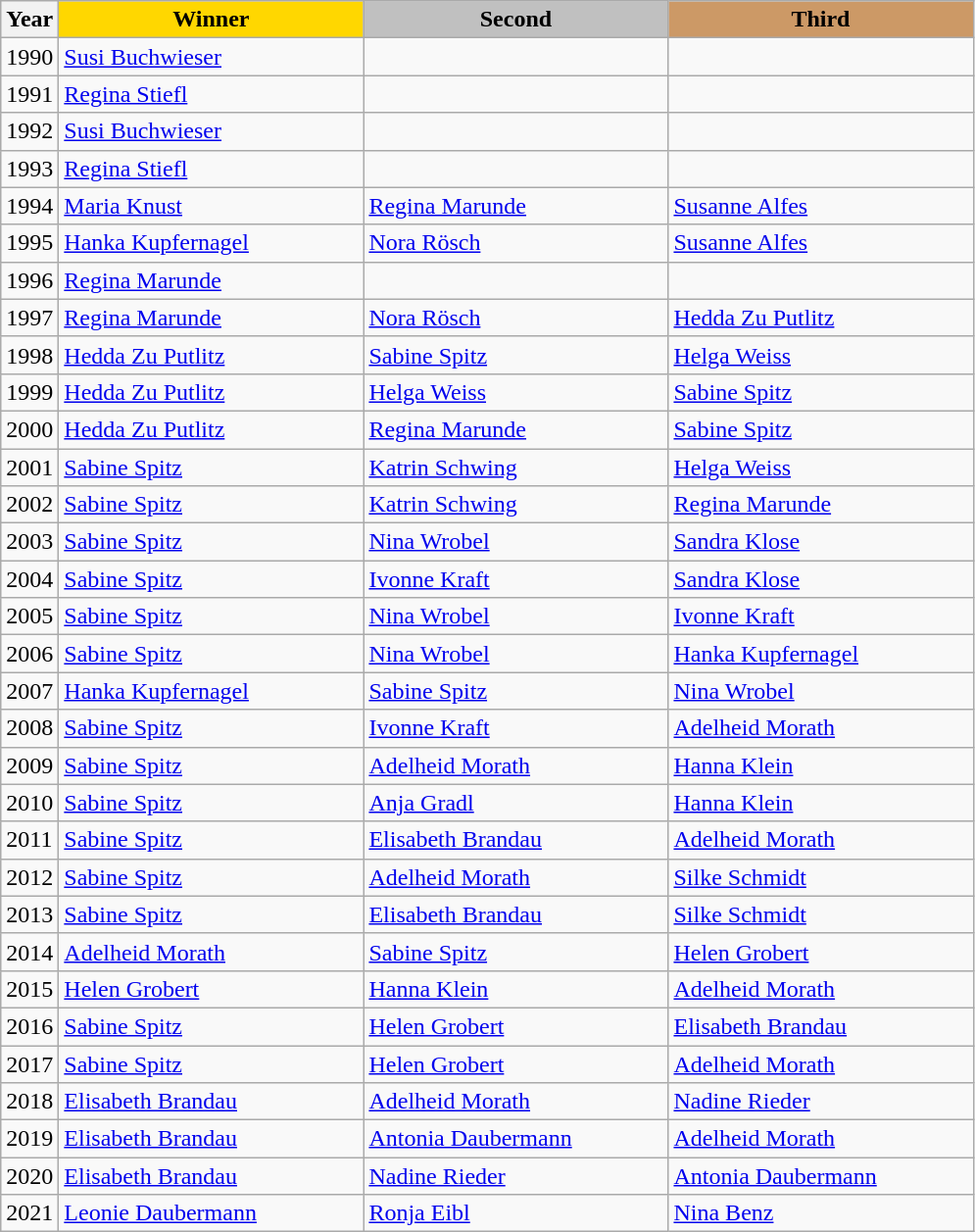<table class="wikitable sortable">
<tr>
<th>Year</th>
<th scope=col colspan=1 style="width:200px; background: gold;">Winner</th>
<th scope=col colspan=1 style="width:200px; background: silver;">Second</th>
<th scope=col colspan=1 style="width:200px; background: #cc9966;">Third</th>
</tr>
<tr>
<td>1990</td>
<td><a href='#'>Susi Buchwieser</a></td>
<td></td>
<td></td>
</tr>
<tr>
<td>1991</td>
<td><a href='#'>Regina Stiefl</a></td>
<td></td>
<td></td>
</tr>
<tr>
<td>1992</td>
<td><a href='#'>Susi Buchwieser</a></td>
<td></td>
<td></td>
</tr>
<tr>
<td>1993</td>
<td><a href='#'>Regina Stiefl</a></td>
<td></td>
<td></td>
</tr>
<tr>
<td>1994</td>
<td><a href='#'>Maria Knust</a></td>
<td><a href='#'>Regina Marunde</a></td>
<td><a href='#'>Susanne Alfes</a></td>
</tr>
<tr>
<td>1995</td>
<td><a href='#'>Hanka Kupfernagel</a></td>
<td><a href='#'>Nora Rösch</a></td>
<td><a href='#'>Susanne Alfes</a></td>
</tr>
<tr>
<td>1996</td>
<td><a href='#'>Regina Marunde</a></td>
<td></td>
<td></td>
</tr>
<tr>
<td>1997</td>
<td><a href='#'>Regina Marunde</a></td>
<td><a href='#'>Nora Rösch</a></td>
<td><a href='#'>Hedda Zu Putlitz</a></td>
</tr>
<tr>
<td>1998</td>
<td><a href='#'>Hedda Zu Putlitz</a></td>
<td><a href='#'>Sabine Spitz</a></td>
<td><a href='#'>Helga Weiss</a></td>
</tr>
<tr>
<td>1999</td>
<td><a href='#'>Hedda Zu Putlitz</a></td>
<td><a href='#'>Helga Weiss</a></td>
<td><a href='#'>Sabine Spitz</a></td>
</tr>
<tr>
<td>2000</td>
<td><a href='#'>Hedda Zu Putlitz</a></td>
<td><a href='#'>Regina Marunde</a></td>
<td><a href='#'>Sabine Spitz</a></td>
</tr>
<tr>
<td>2001</td>
<td><a href='#'>Sabine Spitz</a></td>
<td><a href='#'>Katrin Schwing</a></td>
<td><a href='#'>Helga Weiss</a></td>
</tr>
<tr>
<td>2002</td>
<td><a href='#'>Sabine Spitz</a></td>
<td><a href='#'>Katrin Schwing</a></td>
<td><a href='#'>Regina Marunde</a></td>
</tr>
<tr>
<td>2003</td>
<td><a href='#'>Sabine Spitz</a></td>
<td><a href='#'>Nina Wrobel</a></td>
<td><a href='#'>Sandra Klose</a></td>
</tr>
<tr>
<td>2004</td>
<td><a href='#'>Sabine Spitz</a></td>
<td><a href='#'>Ivonne Kraft</a></td>
<td><a href='#'>Sandra Klose</a></td>
</tr>
<tr>
<td>2005</td>
<td><a href='#'>Sabine Spitz</a></td>
<td><a href='#'>Nina Wrobel</a></td>
<td><a href='#'>Ivonne Kraft</a></td>
</tr>
<tr>
<td>2006</td>
<td><a href='#'>Sabine Spitz</a></td>
<td><a href='#'>Nina Wrobel</a></td>
<td><a href='#'>Hanka Kupfernagel</a></td>
</tr>
<tr>
<td>2007</td>
<td><a href='#'>Hanka Kupfernagel</a></td>
<td><a href='#'>Sabine Spitz</a></td>
<td><a href='#'>Nina Wrobel</a></td>
</tr>
<tr>
<td>2008</td>
<td><a href='#'>Sabine Spitz</a></td>
<td><a href='#'>Ivonne Kraft</a></td>
<td><a href='#'>Adelheid Morath</a></td>
</tr>
<tr>
<td>2009</td>
<td><a href='#'>Sabine Spitz</a></td>
<td><a href='#'>Adelheid Morath</a></td>
<td><a href='#'>Hanna Klein</a></td>
</tr>
<tr>
<td>2010</td>
<td><a href='#'>Sabine Spitz</a></td>
<td><a href='#'>Anja Gradl</a></td>
<td><a href='#'>Hanna Klein</a></td>
</tr>
<tr>
<td>2011</td>
<td><a href='#'>Sabine Spitz</a></td>
<td><a href='#'>Elisabeth Brandau</a></td>
<td><a href='#'>Adelheid Morath</a></td>
</tr>
<tr>
<td>2012</td>
<td><a href='#'>Sabine Spitz</a></td>
<td><a href='#'>Adelheid Morath</a></td>
<td><a href='#'>Silke Schmidt</a></td>
</tr>
<tr>
<td>2013</td>
<td><a href='#'>Sabine Spitz</a></td>
<td><a href='#'>Elisabeth Brandau</a></td>
<td><a href='#'>Silke Schmidt</a></td>
</tr>
<tr>
<td>2014</td>
<td><a href='#'>Adelheid Morath</a></td>
<td><a href='#'>Sabine Spitz</a></td>
<td><a href='#'>Helen Grobert</a></td>
</tr>
<tr>
<td>2015</td>
<td><a href='#'>Helen Grobert</a></td>
<td><a href='#'>Hanna Klein</a></td>
<td><a href='#'>Adelheid Morath</a></td>
</tr>
<tr>
<td>2016</td>
<td><a href='#'>Sabine Spitz</a></td>
<td><a href='#'>Helen Grobert</a></td>
<td><a href='#'>Elisabeth Brandau</a></td>
</tr>
<tr>
<td>2017</td>
<td><a href='#'>Sabine Spitz</a></td>
<td><a href='#'>Helen Grobert</a></td>
<td><a href='#'>Adelheid Morath</a></td>
</tr>
<tr>
<td>2018</td>
<td><a href='#'>Elisabeth Brandau</a></td>
<td><a href='#'>Adelheid Morath</a></td>
<td><a href='#'>Nadine Rieder</a></td>
</tr>
<tr>
<td>2019</td>
<td><a href='#'>Elisabeth Brandau</a></td>
<td><a href='#'>Antonia Daubermann</a></td>
<td><a href='#'>Adelheid Morath</a></td>
</tr>
<tr>
<td>2020</td>
<td><a href='#'>Elisabeth Brandau</a></td>
<td><a href='#'>Nadine Rieder</a></td>
<td><a href='#'>Antonia Daubermann</a></td>
</tr>
<tr>
<td>2021</td>
<td><a href='#'>Leonie Daubermann</a></td>
<td><a href='#'>Ronja Eibl</a></td>
<td><a href='#'>Nina Benz</a></td>
</tr>
</table>
